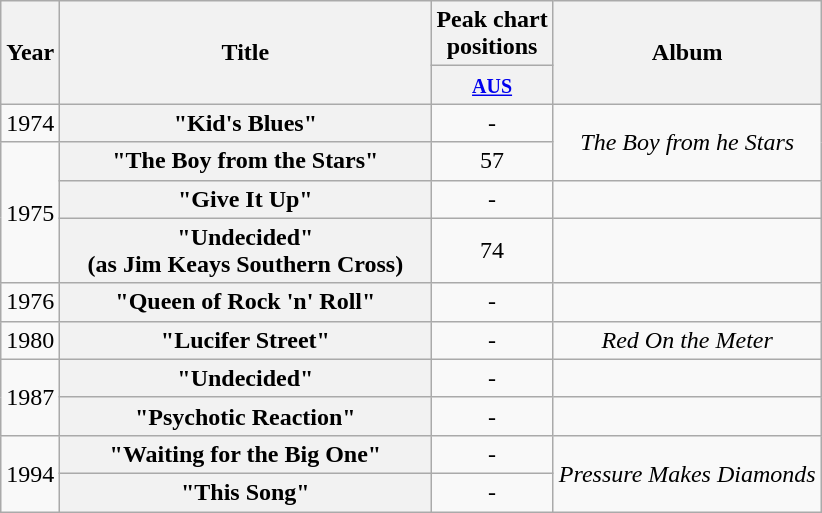<table class="wikitable plainrowheaders" style="text-align:center;" border="1">
<tr>
<th scope="col" rowspan="2">Year</th>
<th scope="col" rowspan="2" style="width:15em;">Title</th>
<th scope="col" colspan="1">Peak chart<br>positions</th>
<th scope="col" rowspan="2">Album</th>
</tr>
<tr>
<th scope="col" style="text-align:center;"><small><a href='#'>AUS</a></small><br></th>
</tr>
<tr>
<td>1974</td>
<th scope="row">"Kid's Blues"</th>
<td style="text-align:center;">-</td>
<td rowspan="2"><em>The Boy from he Stars</em></td>
</tr>
<tr>
<td rowspan="3">1975</td>
<th scope="row">"The Boy from the Stars"</th>
<td style="text-align:center;">57</td>
</tr>
<tr>
<th scope="row">"Give It Up"</th>
<td style="text-align:center;">-</td>
<td></td>
</tr>
<tr>
<th scope="row">"Undecided" <br>(as Jim Keays Southern Cross)</th>
<td style="text-align:center;">74</td>
<td></td>
</tr>
<tr>
<td>1976</td>
<th scope="row">"Queen of Rock 'n' Roll"</th>
<td style="text-align:center;">-</td>
<td></td>
</tr>
<tr>
<td>1980</td>
<th scope="row">"Lucifer Street"</th>
<td style="text-align:center;">-</td>
<td><em>Red On the Meter</em></td>
</tr>
<tr>
<td rowspan="2">1987</td>
<th scope="row">"Undecided"</th>
<td style="text-align:center;">-</td>
<td></td>
</tr>
<tr>
<th scope="row">"Psychotic Reaction"</th>
<td style="text-align:center;">-</td>
<td></td>
</tr>
<tr>
<td rowspan="2">1994</td>
<th scope="row">"Waiting for the Big One"</th>
<td style="text-align:center;">-</td>
<td rowspan="2"><em>Pressure Makes Diamonds </em></td>
</tr>
<tr>
<th scope="row">"This Song"</th>
<td style="text-align:center;">-</td>
</tr>
</table>
